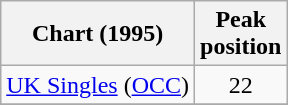<table class="wikitable sortable">
<tr>
<th>Chart (1995)</th>
<th>Peak<br>position</th>
</tr>
<tr>
<td><a href='#'>UK Singles</a> (<a href='#'>OCC</a>)</td>
<td align="center">22</td>
</tr>
<tr>
</tr>
</table>
